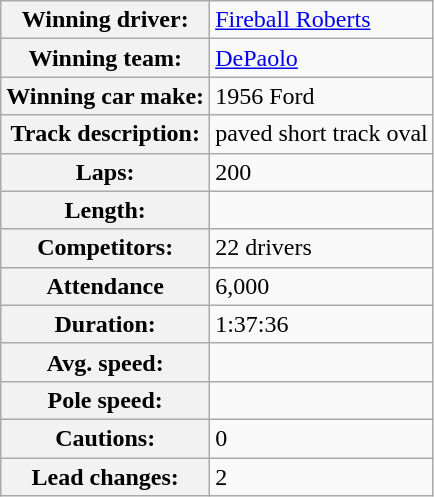<table class="wikitable" style=text-align:left>
<tr>
<th>Winning driver:</th>
<td><a href='#'>Fireball Roberts</a></td>
</tr>
<tr>
<th>Winning team:</th>
<td><a href='#'>DePaolo</a></td>
</tr>
<tr>
<th>Winning car make:</th>
<td>1956 Ford</td>
</tr>
<tr>
<th>Track description:</th>
<td> paved short track oval</td>
</tr>
<tr>
<th>Laps:</th>
<td>200</td>
</tr>
<tr>
<th>Length:</th>
<td></td>
</tr>
<tr>
<th>Competitors:</th>
<td>22 drivers</td>
</tr>
<tr>
<th>Attendance</th>
<td>6,000</td>
</tr>
<tr>
<th>Duration:</th>
<td>1:37:36</td>
</tr>
<tr>
<th>Avg. speed:</th>
<td></td>
</tr>
<tr>
<th>Pole speed:</th>
<td></td>
</tr>
<tr>
<th>Cautions:</th>
<td>0</td>
</tr>
<tr>
<th>Lead changes:</th>
<td>2</td>
</tr>
</table>
